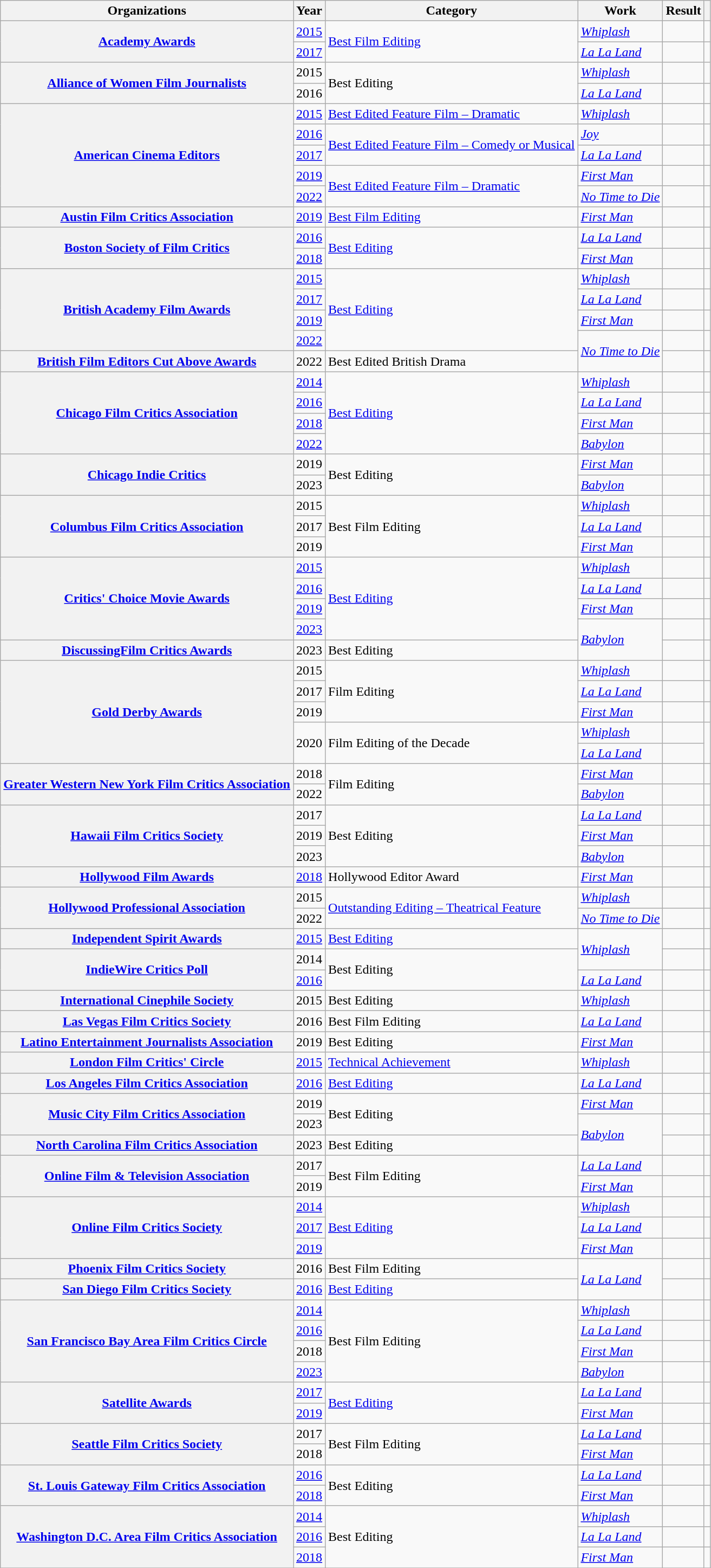<table class="wikitable sortable plainrowheaders">
<tr>
<th scope="col">Organizations</th>
<th scope="col">Year</th>
<th scope="col">Category</th>
<th scope="col">Work</th>
<th scope="col">Result</th>
<th scope="col" class="unsortable"></th>
</tr>
<tr>
<th scope="row" rowspan="2"><a href='#'>Academy Awards</a></th>
<td style="text-align: center;"><a href='#'>2015</a></td>
<td rowspan="2"><a href='#'>Best Film Editing</a></td>
<td><em><a href='#'>Whiplash</a></em></td>
<td></td>
<td align="center"></td>
</tr>
<tr>
<td style="text-align: center;"><a href='#'>2017</a></td>
<td><em><a href='#'>La La Land</a></em></td>
<td></td>
<td align="center"></td>
</tr>
<tr>
<th scope="row" rowspan="2"><a href='#'>Alliance of Women Film Journalists</a></th>
<td style="text-align: center;">2015</td>
<td rowspan="2">Best Editing</td>
<td><em><a href='#'>Whiplash</a></em></td>
<td></td>
<td align="center"></td>
</tr>
<tr>
<td style="text-align: center;">2016</td>
<td><em><a href='#'>La La Land</a></em></td>
<td></td>
<td align="center"></td>
</tr>
<tr>
<th scope="row" rowspan="5"><a href='#'>American Cinema Editors</a></th>
<td style="text-align: center;"><a href='#'>2015</a></td>
<td><a href='#'>Best Edited Feature Film – Dramatic</a></td>
<td><em><a href='#'>Whiplash</a></em></td>
<td></td>
<td align="center"></td>
</tr>
<tr>
<td style="text-align: center;"><a href='#'>2016</a></td>
<td rowspan="2"><a href='#'>Best Edited Feature Film – Comedy or Musical</a></td>
<td><em><a href='#'>Joy</a></em></td>
<td></td>
<td align="center"></td>
</tr>
<tr>
<td style="text-align: center;"><a href='#'>2017</a></td>
<td><em><a href='#'>La La Land</a></em></td>
<td></td>
<td align="center"></td>
</tr>
<tr>
<td style="text-align: center;"><a href='#'>2019</a></td>
<td rowspan="2"><a href='#'>Best Edited Feature Film – Dramatic</a></td>
<td><em><a href='#'>First Man</a></em></td>
<td></td>
<td align="center"></td>
</tr>
<tr>
<td style="text-align: center;"><a href='#'>2022</a></td>
<td><em><a href='#'>No Time to Die</a></em></td>
<td></td>
<td align="center"></td>
</tr>
<tr>
<th scope="row"><a href='#'>Austin Film Critics Association</a></th>
<td style="text-align: center;"><a href='#'>2019</a></td>
<td><a href='#'>Best Film Editing</a></td>
<td><em><a href='#'>First Man</a></em></td>
<td></td>
<td align="center"></td>
</tr>
<tr>
<th scope="row" rowspan="2"><a href='#'>Boston Society of Film Critics</a></th>
<td style="text-align: center;"><a href='#'>2016</a></td>
<td rowspan="2"><a href='#'>Best Editing</a></td>
<td><em><a href='#'>La La Land</a></em></td>
<td></td>
<td align="center"></td>
</tr>
<tr>
<td style="text-align: center;"><a href='#'>2018</a></td>
<td><em><a href='#'>First Man</a></em></td>
<td></td>
<td align="center"></td>
</tr>
<tr>
<th scope="row" rowspan="4"><a href='#'>British Academy Film Awards</a></th>
<td style="text-align: center;"><a href='#'>2015</a></td>
<td rowspan="4"><a href='#'>Best Editing</a></td>
<td><em><a href='#'>Whiplash</a></em></td>
<td></td>
<td align="center"></td>
</tr>
<tr>
<td style="text-align: center;"><a href='#'>2017</a></td>
<td><em><a href='#'>La La Land</a></em></td>
<td></td>
<td align="center"></td>
</tr>
<tr>
<td style="text-align: center;"><a href='#'>2019</a></td>
<td><em><a href='#'>First Man</a></em></td>
<td></td>
<td align="center"></td>
</tr>
<tr>
<td style="text-align: center;"><a href='#'>2022</a></td>
<td rowspan="2"><em><a href='#'>No Time to Die</a></em></td>
<td></td>
<td align="center"></td>
</tr>
<tr>
<th scope="row"><a href='#'>British Film Editors Cut Above Awards</a></th>
<td style="text-align: center;">2022</td>
<td>Best Edited British Drama</td>
<td></td>
<td align="center"></td>
</tr>
<tr>
<th scope="row" rowspan="4"><a href='#'>Chicago Film Critics Association</a></th>
<td style="text-align: center;"><a href='#'>2014</a></td>
<td rowspan="4"><a href='#'>Best Editing</a></td>
<td><em><a href='#'>Whiplash</a></em></td>
<td></td>
<td align="center"></td>
</tr>
<tr>
<td style="text-align: center;"><a href='#'>2016</a></td>
<td><em><a href='#'>La La Land</a></em></td>
<td></td>
<td align="center"></td>
</tr>
<tr>
<td style="text-align: center;"><a href='#'>2018</a></td>
<td><em><a href='#'>First Man</a></em></td>
<td></td>
<td align="center"></td>
</tr>
<tr>
<td style="text-align: center;"><a href='#'>2022</a></td>
<td><em><a href='#'>Babylon</a></em></td>
<td></td>
<td align="center"></td>
</tr>
<tr>
<th scope="row" rowspan="2"><a href='#'>Chicago Indie Critics</a></th>
<td style="text-align: center;">2019</td>
<td rowspan="2">Best Editing</td>
<td><em><a href='#'>First Man</a></em></td>
<td></td>
<td align="center"></td>
</tr>
<tr>
<td style="text-align: center;">2023</td>
<td><em><a href='#'>Babylon</a></em></td>
<td></td>
<td align="center"></td>
</tr>
<tr>
<th scope="row" rowspan="3"><a href='#'>Columbus Film Critics Association</a></th>
<td style="text-align: center;">2015</td>
<td rowspan="3">Best Film Editing</td>
<td><em><a href='#'>Whiplash</a></em></td>
<td></td>
<td align="center"></td>
</tr>
<tr>
<td style="text-align: center;">2017</td>
<td><em><a href='#'>La La Land</a></em></td>
<td></td>
<td align="center"></td>
</tr>
<tr>
<td style="text-align: center;">2019</td>
<td><em><a href='#'>First Man</a></em></td>
<td></td>
<td align="center"></td>
</tr>
<tr>
<th scope="row" rowspan="4"><a href='#'>Critics' Choice Movie Awards</a></th>
<td style="text-align: center;"><a href='#'>2015</a></td>
<td rowspan="4"><a href='#'>Best Editing</a></td>
<td><em><a href='#'>Whiplash</a></em></td>
<td></td>
<td align="center"></td>
</tr>
<tr>
<td style="text-align: center;"><a href='#'>2016</a></td>
<td><em><a href='#'>La La Land</a></em></td>
<td></td>
<td align="center"></td>
</tr>
<tr>
<td style="text-align: center;"><a href='#'>2019</a></td>
<td><em><a href='#'>First Man</a></em></td>
<td></td>
<td align="center"></td>
</tr>
<tr>
<td style="text-align: center;"><a href='#'>2023</a></td>
<td rowspan="2"><em><a href='#'>Babylon</a></em></td>
<td></td>
<td align="center"></td>
</tr>
<tr>
<th scope="row"><a href='#'>DiscussingFilm Critics Awards</a></th>
<td style="text-align: center;">2023</td>
<td>Best Editing</td>
<td></td>
<td align="center"></td>
</tr>
<tr>
<th scope="row" rowspan="5"><a href='#'>Gold Derby Awards</a></th>
<td style="text-align: center;">2015</td>
<td rowspan="3">Film Editing</td>
<td><em><a href='#'>Whiplash</a></em></td>
<td></td>
<td align="center"></td>
</tr>
<tr>
<td style="text-align: center;">2017</td>
<td><em><a href='#'>La La Land</a></em></td>
<td></td>
<td align="center"></td>
</tr>
<tr>
<td style="text-align: center;">2019</td>
<td><em><a href='#'>First Man</a></em></td>
<td></td>
<td align="center"></td>
</tr>
<tr>
<td style="text-align: center;" rowspan="2">2020</td>
<td rowspan="2">Film Editing of the Decade</td>
<td><em><a href='#'>Whiplash</a></em></td>
<td></td>
<td align="center" rowspan="2"></td>
</tr>
<tr>
<td><em><a href='#'>La La Land</a></em></td>
<td></td>
</tr>
<tr>
<th scope="row" rowspan="2"><a href='#'>Greater Western New York Film Critics Association</a></th>
<td style="text-align: center;">2018</td>
<td rowspan="2">Film Editing</td>
<td><em><a href='#'>First Man</a></em></td>
<td></td>
<td align="center"></td>
</tr>
<tr>
<td style="text-align: center;">2022</td>
<td><em><a href='#'>Babylon</a></em></td>
<td></td>
<td align="center"></td>
</tr>
<tr>
<th scope="row" rowspan="3"><a href='#'>Hawaii Film Critics Society</a></th>
<td style="text-align: center;">2017</td>
<td rowspan="3">Best Editing</td>
<td><em><a href='#'>La La Land</a></em></td>
<td></td>
<td align="center"></td>
</tr>
<tr>
<td style="text-align: center;">2019</td>
<td><em><a href='#'>First Man</a></em></td>
<td></td>
<td align="center"></td>
</tr>
<tr>
<td style="text-align: center;">2023</td>
<td><em><a href='#'>Babylon</a></em></td>
<td></td>
<td align="center"></td>
</tr>
<tr>
<th scope="row"><a href='#'>Hollywood Film Awards</a></th>
<td style="text-align: center;"><a href='#'>2018</a></td>
<td>Hollywood Editor Award</td>
<td><em><a href='#'>First Man</a></em></td>
<td></td>
<td align="center"></td>
</tr>
<tr>
<th scope="row" rowspan="2"><a href='#'>Hollywood Professional Association</a></th>
<td style="text-align: center;">2015</td>
<td rowspan="2"><a href='#'>Outstanding Editing – Theatrical Feature</a></td>
<td><em><a href='#'>Whiplash</a></em></td>
<td></td>
<td align="center"></td>
</tr>
<tr>
<td style="text-align: center;">2022</td>
<td><em><a href='#'>No Time to Die</a></em></td>
<td></td>
<td align="center"></td>
</tr>
<tr>
<th scope="row"><a href='#'>Independent Spirit Awards</a></th>
<td style="text-align: center;"><a href='#'>2015</a></td>
<td><a href='#'>Best Editing</a></td>
<td rowspan="2"><em><a href='#'>Whiplash</a></em></td>
<td></td>
<td align="center"></td>
</tr>
<tr>
<th scope="row" rowspan="2"><a href='#'>IndieWire Critics Poll</a></th>
<td style="text-align: center;">2014</td>
<td rowspan="2">Best Editing</td>
<td></td>
<td align="center"></td>
</tr>
<tr>
<td style="text-align: center;"><a href='#'>2016</a></td>
<td><em><a href='#'>La La Land</a></em></td>
<td></td>
<td align="center"></td>
</tr>
<tr>
<th scope="row"><a href='#'>International Cinephile Society</a></th>
<td style="text-align: center;">2015</td>
<td>Best Editing</td>
<td><em><a href='#'>Whiplash</a></em></td>
<td></td>
<td align="center"></td>
</tr>
<tr>
<th scope="row"><a href='#'>Las Vegas Film Critics Society</a></th>
<td style="text-align: center;">2016</td>
<td>Best Film Editing</td>
<td><em><a href='#'>La La Land</a></em></td>
<td></td>
<td align="center"></td>
</tr>
<tr>
<th scope="row"><a href='#'>Latino Entertainment Journalists Association</a></th>
<td style="text-align: center;">2019</td>
<td>Best Editing</td>
<td><em><a href='#'>First Man</a></em></td>
<td></td>
<td align="center"></td>
</tr>
<tr>
<th scope="row"><a href='#'>London Film Critics' Circle</a></th>
<td style="text-align: center;"><a href='#'>2015</a></td>
<td><a href='#'>Technical Achievement</a></td>
<td><em><a href='#'>Whiplash</a></em></td>
<td></td>
<td align="center"></td>
</tr>
<tr>
<th scope="row"><a href='#'>Los Angeles Film Critics Association</a></th>
<td style="text-align: center;"><a href='#'>2016</a></td>
<td><a href='#'>Best Editing</a></td>
<td><em><a href='#'>La La Land</a></em></td>
<td></td>
<td align="center"></td>
</tr>
<tr>
<th scope="row" rowspan="2"><a href='#'>Music City Film Critics Association</a></th>
<td style="text-align: center;">2019</td>
<td rowspan="2">Best Editing</td>
<td><em><a href='#'>First Man</a></em></td>
<td></td>
<td align="center"></td>
</tr>
<tr>
<td style="text-align: center;">2023</td>
<td rowspan="2"><em><a href='#'>Babylon</a></em></td>
<td></td>
<td align="center"></td>
</tr>
<tr>
<th scope="row"><a href='#'>North Carolina Film Critics Association</a></th>
<td style="text-align: center;">2023</td>
<td>Best Editing</td>
<td></td>
<td align="center"></td>
</tr>
<tr>
<th scope="row" rowspan="2"><a href='#'>Online Film & Television Association</a></th>
<td style="text-align: center;">2017</td>
<td rowspan="2">Best Film Editing</td>
<td><em><a href='#'>La La Land</a></em></td>
<td></td>
<td align="center"></td>
</tr>
<tr>
<td style="text-align: center;">2019</td>
<td><em><a href='#'>First Man</a></em></td>
<td></td>
<td align="center"></td>
</tr>
<tr>
<th scope="row" rowspan="3"><a href='#'>Online Film Critics Society</a></th>
<td style="text-align: center;"><a href='#'>2014</a></td>
<td rowspan="3"><a href='#'>Best Editing</a></td>
<td><em><a href='#'>Whiplash</a></em></td>
<td></td>
<td align="center"></td>
</tr>
<tr>
<td style="text-align: center;"><a href='#'>2017</a></td>
<td><em><a href='#'>La La Land</a></em></td>
<td></td>
<td align="center"></td>
</tr>
<tr>
<td style="text-align: center;"><a href='#'>2019</a></td>
<td><em><a href='#'>First Man</a></em></td>
<td></td>
<td align="center"></td>
</tr>
<tr>
<th scope="row"><a href='#'>Phoenix Film Critics Society</a></th>
<td style="text-align: center;">2016</td>
<td>Best Film Editing</td>
<td rowspan="2"><em><a href='#'>La La Land</a></em></td>
<td></td>
<td align="center"></td>
</tr>
<tr>
<th scope="row"><a href='#'>San Diego Film Critics Society</a></th>
<td style="text-align: center;"><a href='#'>2016</a></td>
<td><a href='#'>Best Editing</a></td>
<td></td>
<td align="center"></td>
</tr>
<tr>
<th scope="row" rowspan="4"><a href='#'>San Francisco Bay Area Film Critics Circle</a></th>
<td style="text-align: center;"><a href='#'>2014</a></td>
<td rowspan="4">Best Film Editing</td>
<td><em><a href='#'>Whiplash</a></em></td>
<td></td>
<td align="center"></td>
</tr>
<tr>
<td style="text-align: center;"><a href='#'>2016</a></td>
<td><em><a href='#'>La La Land</a></em></td>
<td></td>
<td align="center"></td>
</tr>
<tr>
<td style="text-align: center;">2018</td>
<td><em><a href='#'>First Man</a></em></td>
<td></td>
<td align="center"></td>
</tr>
<tr>
<td style="text-align: center;"><a href='#'>2023</a></td>
<td><em><a href='#'>Babylon</a></em></td>
<td></td>
<td align="center"></td>
</tr>
<tr>
<th scope="row" rowspan="2"><a href='#'>Satellite Awards</a></th>
<td style="text-align: center;"><a href='#'>2017</a></td>
<td rowspan="2"><a href='#'>Best Editing</a></td>
<td><em><a href='#'>La La Land</a></em></td>
<td></td>
<td align="center"></td>
</tr>
<tr>
<td style="text-align: center;"><a href='#'>2019</a></td>
<td><em><a href='#'>First Man</a></em></td>
<td></td>
<td align="center"></td>
</tr>
<tr>
<th scope="row" rowspan="2"><a href='#'>Seattle Film Critics Society</a></th>
<td style="text-align: center;">2017</td>
<td rowspan="2">Best Film Editing</td>
<td><em><a href='#'>La La Land</a></em></td>
<td></td>
<td align="center"></td>
</tr>
<tr>
<td style="text-align: center;">2018</td>
<td><em><a href='#'>First Man</a></em></td>
<td></td>
<td align="center"></td>
</tr>
<tr>
<th scope="row" rowspan="2"><a href='#'>St. Louis Gateway Film Critics Association</a></th>
<td style="text-align: center;"><a href='#'>2016</a></td>
<td rowspan="2">Best Editing</td>
<td><em><a href='#'>La La Land</a></em></td>
<td></td>
<td align="center"></td>
</tr>
<tr>
<td style="text-align: center;"><a href='#'>2018</a></td>
<td><em><a href='#'>First Man</a></em></td>
<td></td>
<td align="center"></td>
</tr>
<tr>
<th scope="row" rowspan="3"><a href='#'>Washington D.C. Area Film Critics Association</a></th>
<td style="text-align: center;"><a href='#'>2014</a></td>
<td rowspan="3">Best Editing</td>
<td><em><a href='#'>Whiplash</a></em></td>
<td></td>
<td align="center"></td>
</tr>
<tr>
<td style="text-align: center;"><a href='#'>2016</a></td>
<td><em><a href='#'>La La Land</a></em></td>
<td></td>
<td align="center"></td>
</tr>
<tr>
<td style="text-align: center;"><a href='#'>2018</a></td>
<td><em><a href='#'>First Man</a></em></td>
<td></td>
<td align="center"></td>
</tr>
<tr>
</tr>
</table>
